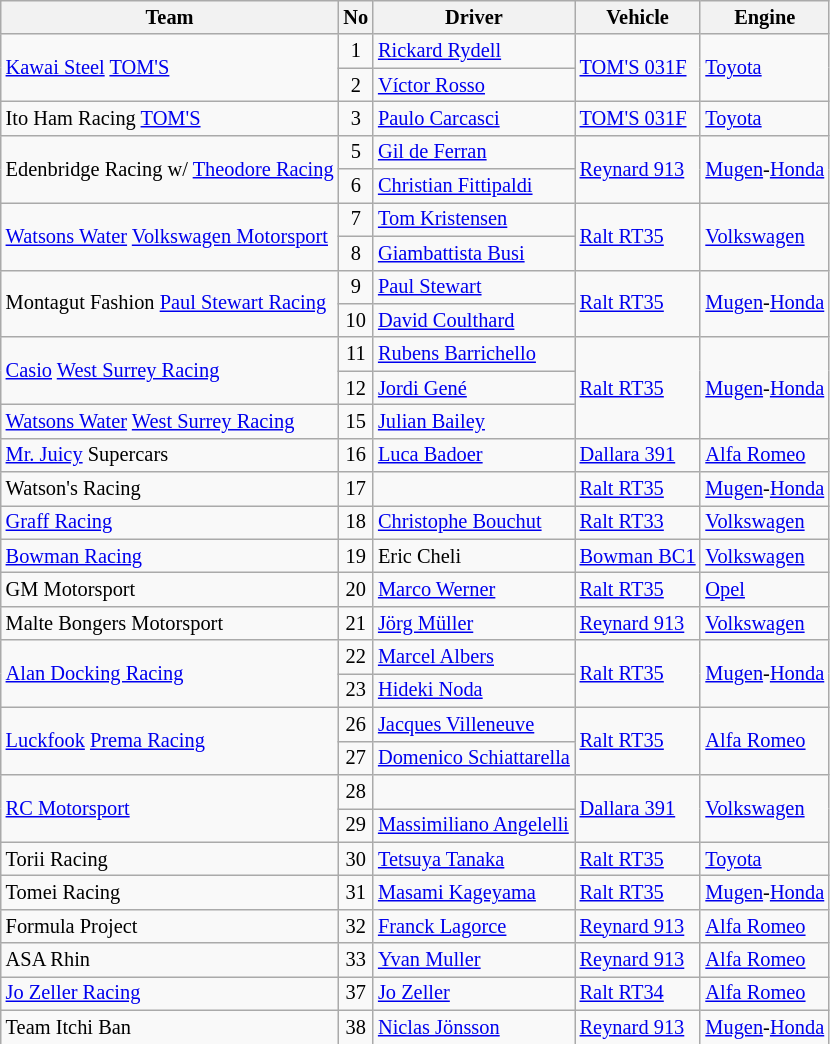<table class="wikitable" style="font-size: 85%;">
<tr>
<th>Team</th>
<th>No</th>
<th>Driver</th>
<th>Vehicle</th>
<th>Engine</th>
</tr>
<tr>
<td rowspan=2><a href='#'>Kawai Steel</a> <a href='#'>TOM'S</a></td>
<td align=center>1</td>
<td> <a href='#'>Rickard Rydell</a></td>
<td rowspan=2><a href='#'>TOM'S 031F</a></td>
<td rowspan=2><a href='#'>Toyota</a></td>
</tr>
<tr>
<td align=center>2</td>
<td> <a href='#'>Víctor Rosso</a></td>
</tr>
<tr>
<td> Ito Ham Racing <a href='#'>TOM'S</a></td>
<td align=center>3</td>
<td> <a href='#'>Paulo Carcasci</a></td>
<td><a href='#'>TOM'S 031F</a></td>
<td><a href='#'>Toyota</a></td>
</tr>
<tr>
<td rowspan=2> Edenbridge Racing w/ <a href='#'>Theodore Racing</a></td>
<td align=center>5</td>
<td> <a href='#'>Gil de Ferran</a></td>
<td rowspan=2><a href='#'>Reynard 913</a></td>
<td rowspan=2><a href='#'>Mugen</a>-<a href='#'>Honda</a></td>
</tr>
<tr>
<td align=center>6</td>
<td> <a href='#'>Christian Fittipaldi</a></td>
</tr>
<tr>
<td rowspan=2> <a href='#'>Watsons Water</a> <a href='#'>Volkswagen Motorsport</a></td>
<td align=center>7</td>
<td> <a href='#'>Tom Kristensen</a></td>
<td rowspan=2><a href='#'>Ralt RT35</a></td>
<td rowspan=2><a href='#'>Volkswagen</a></td>
</tr>
<tr>
<td align=center>8</td>
<td> <a href='#'>Giambattista Busi</a></td>
</tr>
<tr>
<td rowspan=2> Montagut Fashion <a href='#'>Paul Stewart Racing</a></td>
<td align=center>9</td>
<td> <a href='#'>Paul Stewart</a></td>
<td rowspan=2><a href='#'>Ralt RT35</a></td>
<td rowspan=2><a href='#'>Mugen</a>-<a href='#'>Honda</a></td>
</tr>
<tr>
<td align=center>10</td>
<td> <a href='#'>David Coulthard</a></td>
</tr>
<tr>
<td rowspan="2"> <a href='#'>Casio</a> <a href='#'>West Surrey Racing</a></td>
<td align=center>11</td>
<td> <a href='#'>Rubens Barrichello</a></td>
<td rowspan=3><a href='#'>Ralt RT35</a></td>
<td rowspan=3><a href='#'>Mugen</a>-<a href='#'>Honda</a></td>
</tr>
<tr>
<td align=center>12</td>
<td> <a href='#'>Jordi Gené</a></td>
</tr>
<tr>
<td> <a href='#'>Watsons Water</a> <a href='#'>West Surrey Racing</a></td>
<td align=center>15</td>
<td> <a href='#'>Julian Bailey</a></td>
</tr>
<tr>
<td> <a href='#'>Mr. Juicy</a> Supercars</td>
<td align=center>16</td>
<td> <a href='#'>Luca Badoer</a></td>
<td><a href='#'>Dallara 391</a></td>
<td><a href='#'>Alfa Romeo</a></td>
</tr>
<tr>
<td> Watson's Racing</td>
<td align=center>17</td>
<td> </td>
<td><a href='#'>Ralt RT35</a></td>
<td><a href='#'>Mugen</a>-<a href='#'>Honda</a></td>
</tr>
<tr>
<td> <a href='#'>Graff Racing</a></td>
<td align=center>18</td>
<td> <a href='#'>Christophe Bouchut</a></td>
<td><a href='#'>Ralt RT33</a></td>
<td><a href='#'>Volkswagen</a></td>
</tr>
<tr>
<td> <a href='#'>Bowman Racing</a></td>
<td align=center>19</td>
<td> Eric Cheli</td>
<td><a href='#'>Bowman BC1</a></td>
<td><a href='#'>Volkswagen</a></td>
</tr>
<tr>
<td> GM Motorsport</td>
<td align=center>20</td>
<td> <a href='#'>Marco Werner</a></td>
<td><a href='#'>Ralt RT35</a></td>
<td><a href='#'>Opel</a></td>
</tr>
<tr>
<td> Malte Bongers Motorsport</td>
<td align=center>21</td>
<td> <a href='#'>Jörg Müller</a></td>
<td><a href='#'>Reynard 913</a></td>
<td><a href='#'>Volkswagen</a></td>
</tr>
<tr>
<td rowspan=2> <a href='#'>Alan Docking Racing</a></td>
<td align=center>22</td>
<td> <a href='#'>Marcel Albers</a></td>
<td rowspan=2><a href='#'>Ralt RT35</a></td>
<td rowspan=2><a href='#'>Mugen</a>-<a href='#'>Honda</a></td>
</tr>
<tr>
<td align=center>23</td>
<td> <a href='#'>Hideki Noda</a></td>
</tr>
<tr>
<td rowspan=2> <a href='#'>Luckfook</a> <a href='#'>Prema Racing</a></td>
<td align=center>26</td>
<td> <a href='#'>Jacques Villeneuve</a></td>
<td rowspan=2><a href='#'>Ralt RT35</a></td>
<td rowspan=2><a href='#'>Alfa Romeo</a></td>
</tr>
<tr>
<td align=center>27</td>
<td> <a href='#'>Domenico Schiattarella</a></td>
</tr>
<tr>
<td rowspan=2> <a href='#'>RC Motorsport</a></td>
<td align=center>28</td>
<td> </td>
<td rowspan=2><a href='#'>Dallara 391</a></td>
<td rowspan=2><a href='#'>Volkswagen</a></td>
</tr>
<tr>
<td align=center>29</td>
<td> <a href='#'>Massimiliano Angelelli</a></td>
</tr>
<tr>
<td> Torii Racing</td>
<td align=center>30</td>
<td> <a href='#'>Tetsuya Tanaka</a></td>
<td><a href='#'>Ralt RT35</a></td>
<td><a href='#'>Toyota</a></td>
</tr>
<tr>
<td> Tomei Racing</td>
<td align=center>31</td>
<td> <a href='#'>Masami Kageyama</a></td>
<td><a href='#'>Ralt RT35</a></td>
<td><a href='#'>Mugen</a>-<a href='#'>Honda</a></td>
</tr>
<tr>
<td> Formula Project</td>
<td align=center>32</td>
<td> <a href='#'>Franck Lagorce</a></td>
<td><a href='#'>Reynard 913</a></td>
<td><a href='#'>Alfa Romeo</a></td>
</tr>
<tr>
<td> ASA Rhin</td>
<td align=center>33</td>
<td> <a href='#'>Yvan Muller</a></td>
<td><a href='#'>Reynard 913</a></td>
<td><a href='#'>Alfa Romeo</a></td>
</tr>
<tr>
<td> <a href='#'>Jo Zeller Racing</a></td>
<td align=center>37</td>
<td> <a href='#'>Jo Zeller</a></td>
<td><a href='#'>Ralt RT34</a></td>
<td><a href='#'>Alfa Romeo</a></td>
</tr>
<tr>
<td> Team Itchi Ban</td>
<td align=center>38</td>
<td> <a href='#'>Niclas Jönsson</a></td>
<td><a href='#'>Reynard 913</a></td>
<td><a href='#'>Mugen</a>-<a href='#'>Honda</a></td>
</tr>
</table>
